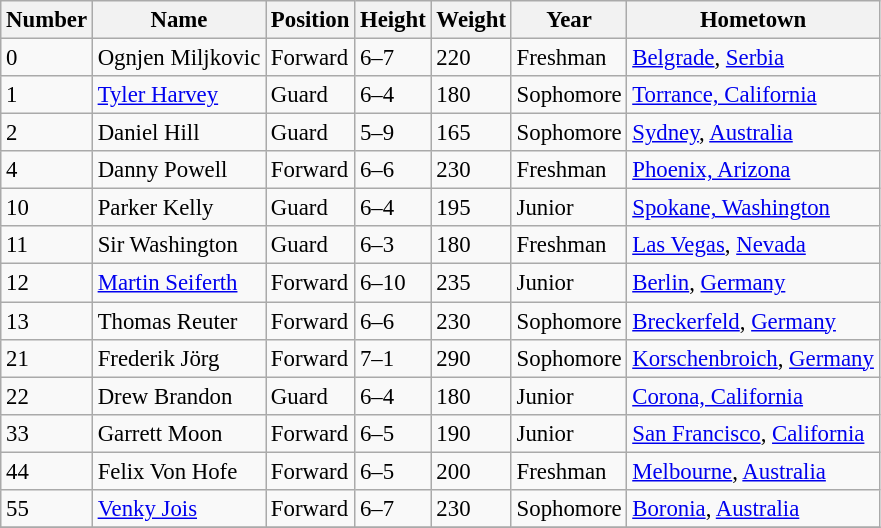<table class="wikitable" style="font-size: 95%;">
<tr>
<th>Number</th>
<th>Name</th>
<th>Position</th>
<th>Height</th>
<th>Weight</th>
<th>Year</th>
<th>Hometown</th>
</tr>
<tr>
<td>0</td>
<td>Ognjen Miljkovic</td>
<td>Forward</td>
<td>6–7</td>
<td>220</td>
<td>Freshman</td>
<td><a href='#'>Belgrade</a>, <a href='#'>Serbia</a></td>
</tr>
<tr>
<td>1</td>
<td><a href='#'>Tyler Harvey</a></td>
<td>Guard</td>
<td>6–4</td>
<td>180</td>
<td>Sophomore</td>
<td><a href='#'>Torrance, California</a></td>
</tr>
<tr>
<td>2</td>
<td>Daniel Hill</td>
<td>Guard</td>
<td>5–9</td>
<td>165</td>
<td>Sophomore</td>
<td><a href='#'>Sydney</a>, <a href='#'>Australia</a></td>
</tr>
<tr>
<td>4</td>
<td>Danny Powell</td>
<td>Forward</td>
<td>6–6</td>
<td>230</td>
<td>Freshman</td>
<td><a href='#'>Phoenix, Arizona</a></td>
</tr>
<tr>
<td>10</td>
<td>Parker Kelly</td>
<td>Guard</td>
<td>6–4</td>
<td>195</td>
<td>Junior</td>
<td><a href='#'>Spokane, Washington</a></td>
</tr>
<tr>
<td>11</td>
<td>Sir Washington</td>
<td>Guard</td>
<td>6–3</td>
<td>180</td>
<td>Freshman</td>
<td><a href='#'>Las Vegas</a>, <a href='#'>Nevada</a></td>
</tr>
<tr>
<td>12</td>
<td><a href='#'>Martin Seiferth</a></td>
<td>Forward</td>
<td>6–10</td>
<td>235</td>
<td>Junior</td>
<td><a href='#'>Berlin</a>, <a href='#'>Germany</a></td>
</tr>
<tr>
<td>13</td>
<td>Thomas Reuter</td>
<td>Forward</td>
<td>6–6</td>
<td>230</td>
<td>Sophomore</td>
<td><a href='#'>Breckerfeld</a>, <a href='#'>Germany</a></td>
</tr>
<tr>
<td>21</td>
<td>Frederik Jörg</td>
<td>Forward</td>
<td>7–1</td>
<td>290</td>
<td>Sophomore</td>
<td><a href='#'>Korschenbroich</a>, <a href='#'>Germany</a></td>
</tr>
<tr>
<td>22</td>
<td>Drew Brandon</td>
<td>Guard</td>
<td>6–4</td>
<td>180</td>
<td>Junior</td>
<td><a href='#'>Corona, California</a></td>
</tr>
<tr>
<td>33</td>
<td>Garrett Moon</td>
<td>Forward</td>
<td>6–5</td>
<td>190</td>
<td>Junior</td>
<td><a href='#'>San Francisco</a>, <a href='#'>California</a></td>
</tr>
<tr>
<td>44</td>
<td>Felix Von Hofe</td>
<td>Forward</td>
<td>6–5</td>
<td>200</td>
<td>Freshman</td>
<td><a href='#'>Melbourne</a>, <a href='#'>Australia</a></td>
</tr>
<tr>
<td>55</td>
<td><a href='#'>Venky Jois</a></td>
<td>Forward</td>
<td>6–7</td>
<td>230</td>
<td>Sophomore</td>
<td><a href='#'>Boronia</a>, <a href='#'>Australia</a></td>
</tr>
<tr>
</tr>
</table>
